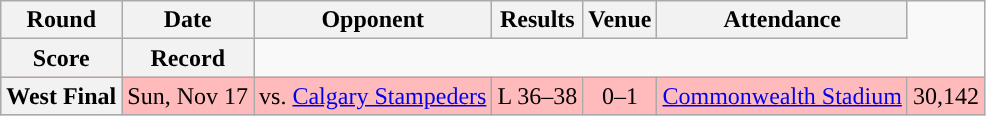<table class="wikitable" style="text-align:center">
<tr>
<th>Round</th>
<th>Date</th>
<th>Opponent</th>
<th>Results</th>
<th>Venue</th>
<th>Attendance</th>
</tr>
<tr>
<th>Score</th>
<th>Record</th>
</tr>
<tr style="background:#ffbbbb">
<th>West Final</th>
<td>Sun, Nov 17</td>
<td>vs. <a href='#'>Calgary Stampeders</a></td>
<td>L 36–38</td>
<td>0–1</td>
<td><a href='#'>Commonwealth Stadium</a></td>
<td>30,142</td>
</tr>
</table>
